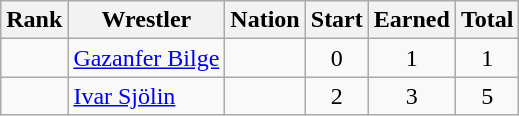<table class="wikitable sortable" style="text-align:center;">
<tr>
<th>Rank</th>
<th>Wrestler</th>
<th>Nation</th>
<th>Start</th>
<th>Earned</th>
<th>Total</th>
</tr>
<tr>
<td></td>
<td align=left><a href='#'>Gazanfer Bilge</a></td>
<td align=left></td>
<td>0</td>
<td>1</td>
<td>1</td>
</tr>
<tr>
<td></td>
<td align=left><a href='#'>Ivar Sjölin</a></td>
<td align=left></td>
<td>2</td>
<td>3</td>
<td>5</td>
</tr>
</table>
